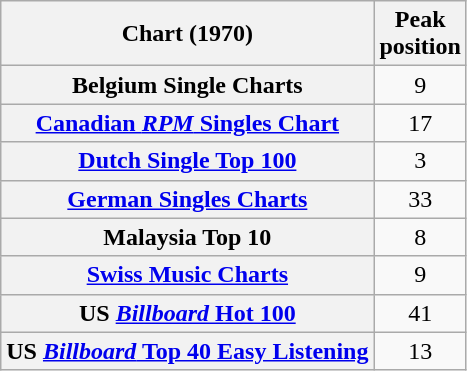<table class="wikitable sortable plainrowheaders">
<tr>
<th>Chart (1970)</th>
<th>Peak<br>position</th>
</tr>
<tr>
<th scope=row>Belgium Single Charts</th>
<td style="text-align:center;">9</td>
</tr>
<tr>
<th scope=row><a href='#'>Canadian <em>RPM</em> Singles Chart</a></th>
<td style="text-align:center;">17</td>
</tr>
<tr>
<th scope=row><a href='#'>Dutch Single Top 100</a></th>
<td style="text-align:center;">3</td>
</tr>
<tr>
<th scope=row><a href='#'>German Singles Charts</a></th>
<td style="text-align:center;">33</td>
</tr>
<tr>
<th scope=row>Malaysia Top 10</th>
<td style="text-align:center;">8</td>
</tr>
<tr>
<th scope=row><a href='#'>Swiss Music Charts</a></th>
<td style="text-align:center;">9</td>
</tr>
<tr>
<th scope=row>US <a href='#'><em>Billboard</em> Hot 100</a></th>
<td style="text-align:center;">41</td>
</tr>
<tr>
<th scope=row>US <a href='#'><em>Billboard</em> Top 40 Easy Listening</a></th>
<td style="text-align:center;">13</td>
</tr>
</table>
